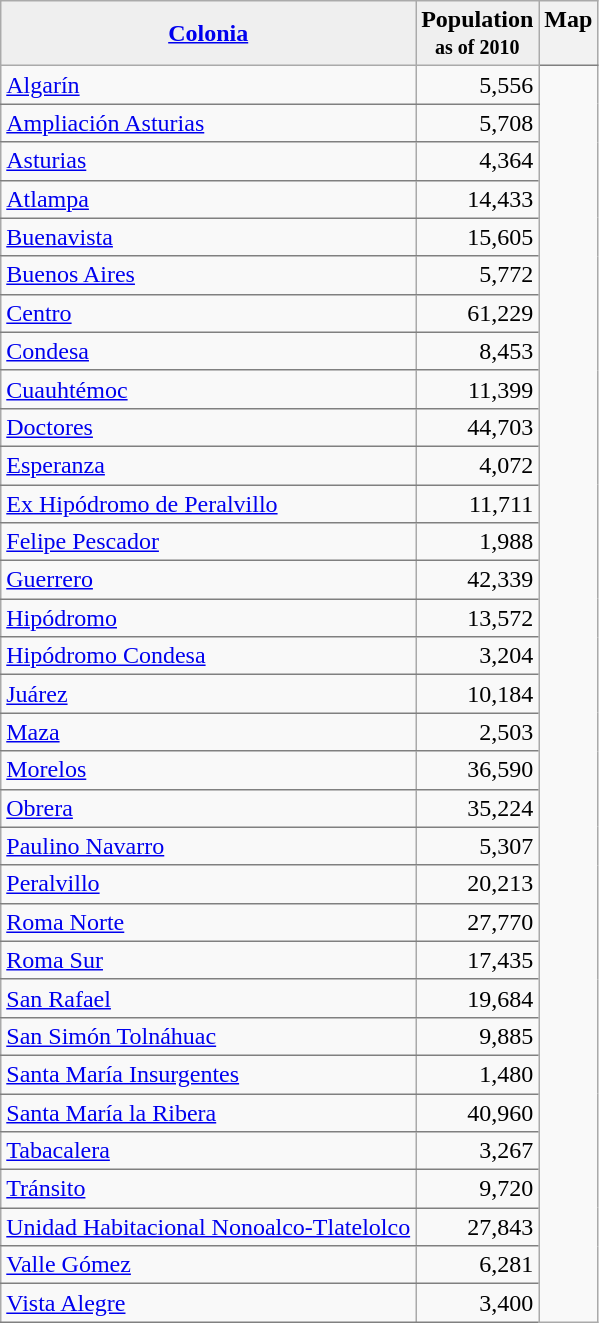<table class="sortable wikitable">
<tr>
<th style="background:#efefef;"><a href='#'>Colonia</a></th>
<th style="background:#efefef;">Population <br><small>as of 2010</small></th>
<th style="border-bottom:1px solid gray; vertical-align:top;" class="unsortable">Map</th>
</tr>
<tr>
<td style="border-bottom:1px solid gray;"><a href='#'>Algarín</a></td>
<td style="border-bottom:1px solid gray; text-align:right;">5,556</td>
<td rowspan="33"></td>
</tr>
<tr>
<td style="border-bottom:1px solid gray;"><a href='#'>Ampliación Asturias</a></td>
<td style="border-bottom:1px solid gray; text-align:right;">5,708</td>
</tr>
<tr>
<td style="border-bottom:1px solid gray;"><a href='#'>Asturias</a></td>
<td style="border-bottom:1px solid gray; text-align:right;">4,364</td>
</tr>
<tr>
<td style="border-bottom:1px solid gray;"><a href='#'>Atlampa</a></td>
<td style="border-bottom:1px solid gray; text-align:right;">14,433</td>
</tr>
<tr>
<td style="border-bottom:1px solid gray;"><a href='#'>Buenavista</a></td>
<td style="border-bottom:1px solid gray; text-align:right;">15,605</td>
</tr>
<tr>
<td style="border-bottom:1px solid gray;"><a href='#'>Buenos Aires</a></td>
<td style="border-bottom:1px solid gray; text-align:right;">5,772</td>
</tr>
<tr>
<td style="border-bottom:1px solid gray;"><a href='#'>Centro</a></td>
<td style="border-bottom:1px solid gray; text-align:right;">61,229</td>
</tr>
<tr>
<td style="border-bottom:1px solid gray;"><a href='#'>Condesa</a></td>
<td style="border-bottom:1px solid gray; text-align:right;">8,453</td>
</tr>
<tr>
<td style="border-bottom:1px solid gray;"><a href='#'>Cuauhtémoc</a></td>
<td style="border-bottom:1px solid gray; text-align:right;">11,399</td>
</tr>
<tr>
<td style="border-bottom:1px solid gray;"><a href='#'>Doctores</a></td>
<td style="border-bottom:1px solid gray; text-align:right;">44,703</td>
</tr>
<tr>
<td style="border-bottom:1px solid gray;"><a href='#'>Esperanza</a></td>
<td style="border-bottom:1px solid gray; text-align:right;">4,072</td>
</tr>
<tr>
<td style="border-bottom:1px solid gray;"><a href='#'>Ex Hipódromo de Peralvillo</a></td>
<td style="border-bottom:1px solid gray; text-align:right;">11,711</td>
</tr>
<tr>
<td style="border-bottom:1px solid gray;"><a href='#'>Felipe Pescador</a></td>
<td style="border-bottom:1px solid gray; text-align:right;">1,988</td>
</tr>
<tr>
<td style="border-bottom:1px solid gray;"><a href='#'>Guerrero</a></td>
<td style="border-bottom:1px solid gray; text-align:right;">42,339</td>
</tr>
<tr>
<td style="border-bottom:1px solid gray;"><a href='#'>Hipódromo</a></td>
<td style="border-bottom:1px solid gray; text-align:right;">13,572</td>
</tr>
<tr>
<td style="border-bottom:1px solid gray;"><a href='#'>Hipódromo Condesa</a></td>
<td style="border-bottom:1px solid gray; text-align:right;">3,204</td>
</tr>
<tr>
<td style="border-bottom:1px solid gray;"><a href='#'>Juárez</a></td>
<td style="border-bottom:1px solid gray; text-align:right;">10,184</td>
</tr>
<tr>
<td style="border-bottom:1px solid gray;"><a href='#'>Maza</a></td>
<td style="border-bottom:1px solid gray; text-align:right;">2,503</td>
</tr>
<tr>
<td style="border-bottom:1px solid gray;"><a href='#'>Morelos</a></td>
<td style="border-bottom:1px solid gray; text-align:right;">36,590</td>
</tr>
<tr>
<td style="border-bottom:1px solid gray;"><a href='#'>Obrera</a></td>
<td style="border-bottom:1px solid gray; text-align:right;">35,224</td>
</tr>
<tr>
<td style="border-bottom:1px solid gray;"><a href='#'>Paulino Navarro</a></td>
<td style="border-bottom:1px solid gray; text-align:right;">5,307</td>
</tr>
<tr>
<td style="border-bottom:1px solid gray;"><a href='#'>Peralvillo</a></td>
<td style="border-bottom:1px solid gray; text-align:right;">20,213</td>
</tr>
<tr>
<td style="border-bottom:1px solid gray;"><a href='#'>Roma Norte</a></td>
<td style="border-bottom:1px solid gray; text-align:right;">27,770</td>
</tr>
<tr>
<td style="border-bottom:1px solid gray;"><a href='#'>Roma Sur</a></td>
<td style="border-bottom:1px solid gray; text-align:right;">17,435</td>
</tr>
<tr>
<td style="border-bottom:1px solid gray;"><a href='#'>San Rafael</a></td>
<td style="border-bottom:1px solid gray; text-align:right;">19,684</td>
</tr>
<tr>
<td style="border-bottom:1px solid gray;"><a href='#'>San Simón Tolnáhuac</a></td>
<td style="border-bottom:1px solid gray; text-align:right;">9,885</td>
</tr>
<tr>
<td style="border-bottom:1px solid gray;"><a href='#'>Santa María Insurgentes</a></td>
<td style="border-bottom:1px solid gray; text-align:right;">1,480</td>
</tr>
<tr>
<td style="border-bottom:1px solid gray;"><a href='#'>Santa María la Ribera</a></td>
<td style="border-bottom:1px solid gray; text-align:right;">40,960</td>
</tr>
<tr>
<td style="border-bottom:1px solid gray;"><a href='#'>Tabacalera</a></td>
<td style="border-bottom:1px solid gray; text-align:right;">3,267</td>
</tr>
<tr>
<td style="border-bottom:1px solid gray;"><a href='#'>Tránsito</a></td>
<td style="border-bottom:1px solid gray; text-align:right;">9,720</td>
</tr>
<tr>
<td style="border-bottom:1px solid gray;"><a href='#'>Unidad Habitacional Nonoalco-Tlatelolco</a></td>
<td style="border-bottom:1px solid gray; text-align:right;">27,843</td>
</tr>
<tr>
<td style="border-bottom:1px solid gray;"><a href='#'>Valle Gómez</a></td>
<td style="border-bottom:1px solid gray; text-align:right;">6,281</td>
</tr>
<tr>
<td style="border-bottom:1px solid gray;"><a href='#'>Vista Alegre</a></td>
<td style="border-bottom:1px solid gray; text-align:right;">3,400</td>
</tr>
</table>
